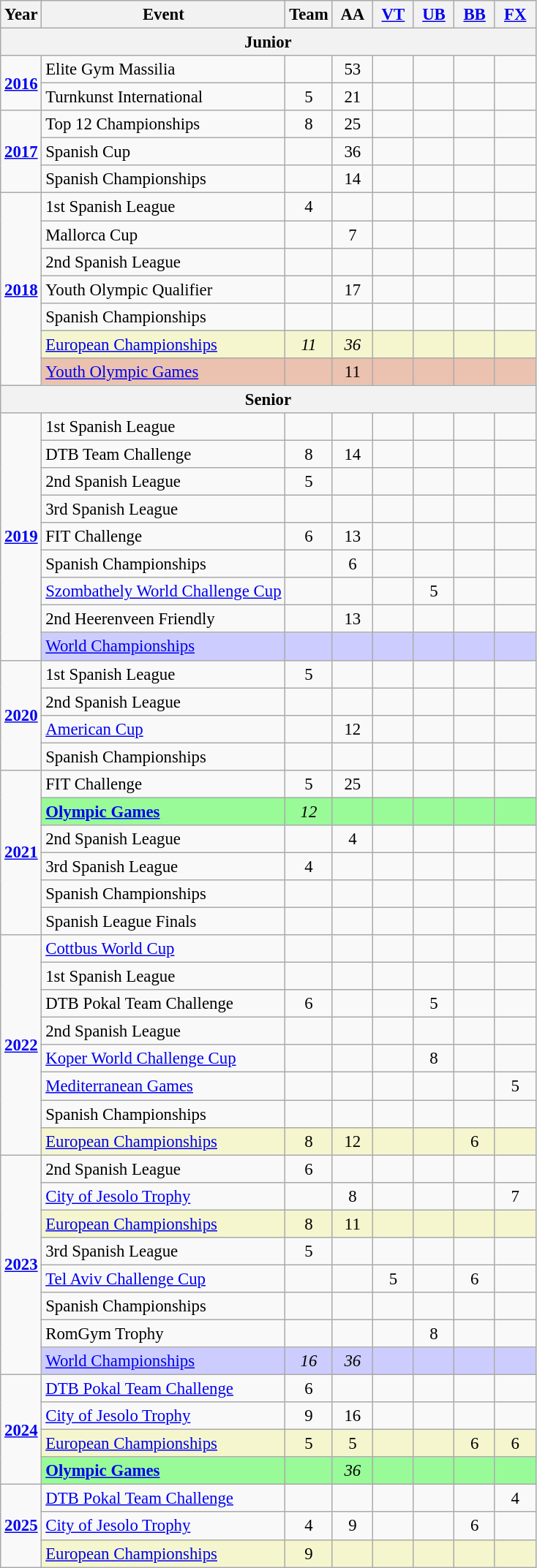<table class="wikitable" style="text-align:center; font-size:95%;">
<tr>
<th align=center>Year</th>
<th align=center>Event</th>
<th style="width:30px;">Team</th>
<th style="width:30px;">AA</th>
<th style="width:30px;"><a href='#'>VT</a></th>
<th style="width:30px;"><a href='#'>UB</a></th>
<th style="width:30px;"><a href='#'>BB</a></th>
<th style="width:30px;"><a href='#'>FX</a></th>
</tr>
<tr>
<th colspan="8"><strong>Junior</strong></th>
</tr>
<tr>
<td rowspan="2"><strong><a href='#'>2016</a></strong></td>
<td align=left>Elite Gym Massilia</td>
<td></td>
<td>53</td>
<td></td>
<td></td>
<td></td>
<td></td>
</tr>
<tr>
<td align=left>Turnkunst International</td>
<td>5</td>
<td>21</td>
<td></td>
<td></td>
<td></td>
<td></td>
</tr>
<tr>
<td rowspan="3"><strong><a href='#'>2017</a></strong></td>
<td align=left>Top 12 Championships</td>
<td>8</td>
<td>25</td>
<td></td>
<td></td>
<td></td>
<td></td>
</tr>
<tr>
<td align=left>Spanish Cup</td>
<td></td>
<td>36</td>
<td></td>
<td></td>
<td></td>
<td></td>
</tr>
<tr>
<td align=left>Spanish Championships</td>
<td></td>
<td>14</td>
<td></td>
<td></td>
<td></td>
<td></td>
</tr>
<tr>
<td rowspan="7"><strong><a href='#'>2018</a></strong></td>
<td align=left>1st Spanish League</td>
<td>4</td>
<td></td>
<td></td>
<td></td>
<td></td>
<td></td>
</tr>
<tr>
<td align=left>Mallorca Cup</td>
<td></td>
<td>7</td>
<td></td>
<td></td>
<td></td>
<td></td>
</tr>
<tr>
<td align=left>2nd Spanish League</td>
<td></td>
<td></td>
<td></td>
<td></td>
<td></td>
<td></td>
</tr>
<tr>
<td align=left>Youth Olympic Qualifier</td>
<td></td>
<td>17</td>
<td></td>
<td></td>
<td></td>
<td></td>
</tr>
<tr>
<td align=left>Spanish Championships</td>
<td></td>
<td></td>
<td></td>
<td></td>
<td></td>
<td></td>
</tr>
<tr bgcolor=#F5F6CE>
<td align=left><a href='#'>European Championships</a></td>
<td><em>11</em></td>
<td><em>36</em></td>
<td></td>
<td></td>
<td></td>
<td></td>
</tr>
<tr bgcolor=#EBC2AF>
<td align=left><a href='#'>Youth Olympic Games</a></td>
<td></td>
<td>11</td>
<td></td>
<td></td>
<td></td>
<td></td>
</tr>
<tr>
<th colspan="8"><strong>Senior</strong></th>
</tr>
<tr>
<td rowspan="9"><strong><a href='#'>2019</a></strong></td>
<td align=left>1st Spanish League</td>
<td></td>
<td></td>
<td></td>
<td></td>
<td></td>
<td></td>
</tr>
<tr>
<td align=left>DTB Team Challenge</td>
<td>8</td>
<td>14</td>
<td></td>
<td></td>
<td></td>
<td></td>
</tr>
<tr>
<td align=left>2nd Spanish League</td>
<td>5</td>
<td></td>
<td></td>
<td></td>
<td></td>
<td></td>
</tr>
<tr>
<td align=left>3rd Spanish League</td>
<td></td>
<td></td>
<td></td>
<td></td>
<td></td>
<td></td>
</tr>
<tr>
<td align=left>FIT Challenge</td>
<td>6</td>
<td>13</td>
<td></td>
<td></td>
<td></td>
<td></td>
</tr>
<tr>
<td align=left>Spanish Championships</td>
<td></td>
<td>6</td>
<td></td>
<td></td>
<td></td>
<td></td>
</tr>
<tr>
<td align=left><a href='#'>Szombathely World Challenge Cup</a></td>
<td></td>
<td></td>
<td></td>
<td>5</td>
<td></td>
<td></td>
</tr>
<tr>
<td align=left>2nd Heerenveen Friendly</td>
<td></td>
<td>13</td>
<td></td>
<td></td>
<td></td>
<td></td>
</tr>
<tr bgcolor=#CCCCFF>
<td align=left><a href='#'>World Championships</a></td>
<td></td>
<td></td>
<td></td>
<td></td>
<td></td>
<td></td>
</tr>
<tr>
<td rowspan="4"><strong><a href='#'>2020</a></strong></td>
<td align=left>1st Spanish League</td>
<td>5</td>
<td></td>
<td></td>
<td></td>
<td></td>
<td></td>
</tr>
<tr>
<td align=left>2nd Spanish League</td>
<td></td>
<td></td>
<td></td>
<td></td>
<td></td>
<td></td>
</tr>
<tr>
<td align=left><a href='#'>American Cup</a></td>
<td></td>
<td>12</td>
<td></td>
<td></td>
<td></td>
<td></td>
</tr>
<tr>
<td align=left>Spanish Championships</td>
<td></td>
<td></td>
<td></td>
<td></td>
<td></td>
<td></td>
</tr>
<tr>
<td rowspan="6"><strong><a href='#'>2021</a></strong></td>
<td align=left>FIT Challenge</td>
<td>5</td>
<td>25</td>
<td></td>
<td></td>
<td></td>
<td></td>
</tr>
<tr bgcolor=98FB98>
<td align=left><strong><a href='#'>Olympic Games</a></strong></td>
<td><em>12</em></td>
<td></td>
<td></td>
<td></td>
<td></td>
<td></td>
</tr>
<tr>
<td align=left>2nd Spanish League</td>
<td></td>
<td>4</td>
<td></td>
<td></td>
<td></td>
<td></td>
</tr>
<tr>
<td align=left>3rd Spanish League</td>
<td>4</td>
<td></td>
<td></td>
<td></td>
<td></td>
<td></td>
</tr>
<tr>
<td align=left>Spanish Championships</td>
<td></td>
<td></td>
<td></td>
<td></td>
<td></td>
<td></td>
</tr>
<tr>
<td align=left>Spanish League Finals</td>
<td></td>
<td></td>
<td></td>
<td></td>
<td></td>
<td></td>
</tr>
<tr>
<td rowspan="8"><strong><a href='#'>2022</a></strong></td>
<td align=left><a href='#'>Cottbus World Cup</a></td>
<td></td>
<td></td>
<td></td>
<td></td>
<td></td>
<td></td>
</tr>
<tr>
<td align=left>1st Spanish League</td>
<td></td>
<td></td>
<td></td>
<td></td>
<td></td>
<td></td>
</tr>
<tr>
<td align=left>DTB Pokal Team Challenge</td>
<td>6</td>
<td></td>
<td></td>
<td>5</td>
<td></td>
<td></td>
</tr>
<tr>
<td align=left>2nd Spanish League</td>
<td></td>
<td></td>
<td></td>
<td></td>
<td></td>
<td></td>
</tr>
<tr>
<td align=left><a href='#'>Koper World Challenge Cup</a></td>
<td></td>
<td></td>
<td></td>
<td>8</td>
<td></td>
<td></td>
</tr>
<tr>
<td align=left><a href='#'>Mediterranean Games</a></td>
<td></td>
<td></td>
<td></td>
<td></td>
<td></td>
<td>5</td>
</tr>
<tr>
<td align=left>Spanish Championships</td>
<td></td>
<td></td>
<td></td>
<td></td>
<td></td>
<td></td>
</tr>
<tr bgcolor=#F5F6CE>
<td align=left><a href='#'>European Championships</a></td>
<td>8</td>
<td>12</td>
<td></td>
<td></td>
<td>6</td>
<td></td>
</tr>
<tr>
<td rowspan="8"><strong><a href='#'>2023</a></strong></td>
<td align=left>2nd Spanish League</td>
<td>6</td>
<td></td>
<td></td>
<td></td>
<td></td>
<td></td>
</tr>
<tr>
<td align=left><a href='#'>City of Jesolo Trophy</a></td>
<td></td>
<td>8</td>
<td></td>
<td></td>
<td></td>
<td>7</td>
</tr>
<tr bgcolor=#F5F6CE>
<td align=left><a href='#'>European Championships</a></td>
<td>8</td>
<td>11</td>
<td></td>
<td></td>
<td></td>
<td></td>
</tr>
<tr>
<td align=left>3rd Spanish League</td>
<td>5</td>
<td></td>
<td></td>
<td></td>
<td></td>
<td></td>
</tr>
<tr>
<td align=left><a href='#'>Tel Aviv Challenge Cup</a></td>
<td></td>
<td></td>
<td>5</td>
<td></td>
<td>6</td>
<td></td>
</tr>
<tr>
<td align=left>Spanish Championships</td>
<td></td>
<td></td>
<td></td>
<td></td>
<td></td>
<td></td>
</tr>
<tr>
<td align=left>RomGym Trophy</td>
<td></td>
<td></td>
<td></td>
<td>8</td>
<td></td>
<td></td>
</tr>
<tr bgcolor=#CCCCFF>
<td align=left><a href='#'>World Championships</a></td>
<td><em>16</em></td>
<td><em>36</em></td>
<td></td>
<td></td>
<td></td>
<td></td>
</tr>
<tr>
<td rowspan="4"><strong><a href='#'>2024</a></strong></td>
<td align=left><a href='#'>DTB Pokal Team Challenge</a></td>
<td>6</td>
<td></td>
<td></td>
<td></td>
<td></td>
<td></td>
</tr>
<tr>
<td align=left><a href='#'>City of Jesolo Trophy</a></td>
<td>9</td>
<td>16</td>
<td></td>
<td></td>
<td></td>
<td></td>
</tr>
<tr bgcolor=#F5F6CE>
<td align=left><a href='#'>European Championships</a></td>
<td>5</td>
<td>5</td>
<td></td>
<td></td>
<td>6</td>
<td>6</td>
</tr>
<tr bgcolor=98FB98>
<td align=left><strong><a href='#'>Olympic Games</a></strong></td>
<td></td>
<td><em>36</em></td>
<td></td>
<td></td>
<td></td>
<td></td>
</tr>
<tr>
<td rowspan="3"><strong><a href='#'>2025</a></strong></td>
<td align=left><a href='#'>DTB Pokal Team Challenge</a></td>
<td></td>
<td></td>
<td></td>
<td></td>
<td></td>
<td>4</td>
</tr>
<tr>
<td align=left><a href='#'>City of Jesolo Trophy</a></td>
<td>4</td>
<td>9</td>
<td></td>
<td></td>
<td>6</td>
<td></td>
</tr>
<tr bgcolor=#F5F6CE>
<td align=left><a href='#'>European Championships</a></td>
<td>9</td>
<td></td>
<td></td>
<td></td>
<td></td>
<td></td>
</tr>
</table>
